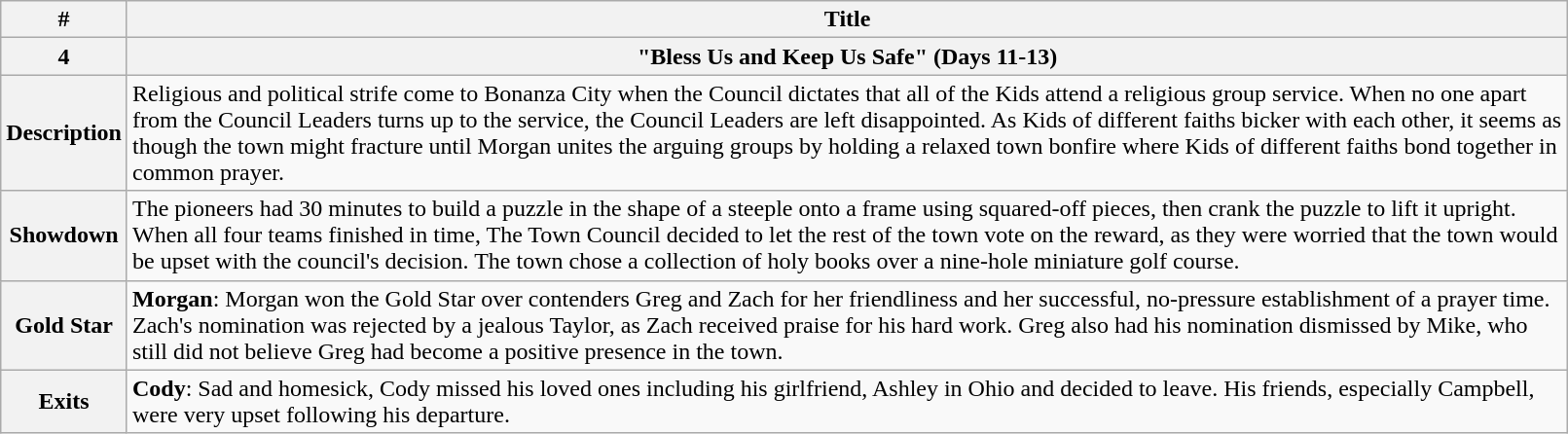<table class="wikitable" width="85%">
<tr>
<th>#</th>
<th>Title</th>
</tr>
<tr>
<th>4</th>
<th>"Bless Us and Keep Us Safe" (Days 11-13)</th>
</tr>
<tr>
<th>Description</th>
<td>Religious and political strife come to Bonanza City when the Council dictates that all of the Kids attend a religious group service. When no one apart from the Council Leaders turns up to the service, the Council Leaders are left disappointed. As Kids of different faiths bicker with each other, it seems as though the town might fracture until Morgan unites the arguing groups by holding a relaxed town bonfire where Kids of different faiths bond together in common prayer.</td>
</tr>
<tr>
<th>Showdown</th>
<td>The pioneers had 30 minutes to build a puzzle in the shape of a steeple onto a frame using squared-off pieces, then crank the puzzle to lift it upright. When all four teams finished in time, The Town Council decided to let the rest of the town vote on the reward, as they were worried that the town would be upset with the council's decision. The town chose a collection of holy books over a nine-hole miniature golf course.</td>
</tr>
<tr>
<th>Gold Star</th>
<td><strong>Morgan</strong>: Morgan won the Gold Star over contenders Greg and Zach for her friendliness and her successful, no-pressure establishment of a prayer time. Zach's nomination was rejected by a jealous Taylor, as Zach received praise for his hard work. Greg also had his nomination dismissed by Mike, who still did not believe Greg had become a positive presence in the town.</td>
</tr>
<tr>
<th>Exits</th>
<td><strong>Cody</strong>: Sad and homesick, Cody missed his loved ones including his girlfriend, Ashley in Ohio and decided to leave. His friends, especially Campbell, were very upset following his departure.</td>
</tr>
</table>
